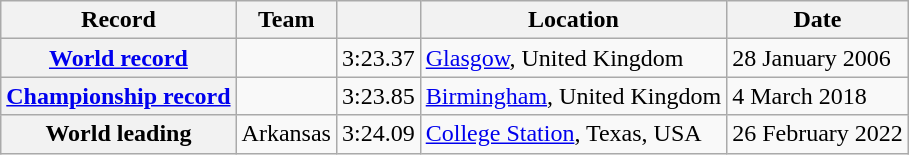<table class="wikitable">
<tr>
<th scope="col">Record</th>
<th scope="col">Team</th>
<th scope="col"></th>
<th scope="col">Location</th>
<th scope="col">Date</th>
</tr>
<tr>
<th scope="row"><a href='#'>World record</a></th>
<td></td>
<td>3:23.37</td>
<td><a href='#'>Glasgow</a>, United Kingdom</td>
<td>28 January 2006</td>
</tr>
<tr>
<th scope="row"><a href='#'>Championship record</a></th>
<td></td>
<td>3:23.85</td>
<td><a href='#'>Birmingham</a>, United Kingdom</td>
<td>4 March 2018</td>
</tr>
<tr>
<th scope="row">World leading</th>
<td>Arkansas</td>
<td>3:24.09</td>
<td><a href='#'>College Station</a>, Texas, USA</td>
<td>26 February 2022</td>
</tr>
</table>
